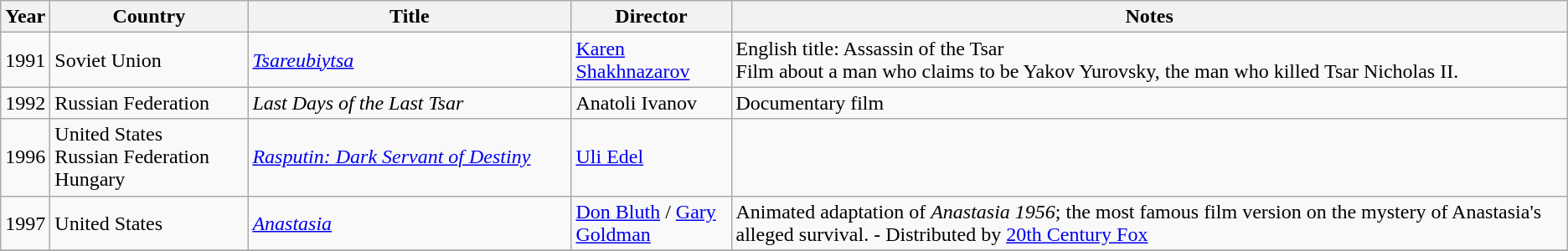<table class="wikitable">
<tr>
<th width=25>Year</th>
<th width=150>Country</th>
<th width=250>Title</th>
<th width=120>Director</th>
<th>Notes</th>
</tr>
<tr>
<td>1991</td>
<td>Soviet Union</td>
<td><em><a href='#'>Tsareubiytsa</a></em></td>
<td><a href='#'>Karen Shakhnazarov</a></td>
<td>English title: Assassin of the Tsar<br>Film about a man who claims to be Yakov Yurovsky, the man who killed Tsar Nicholas II.</td>
</tr>
<tr>
<td>1992</td>
<td>Russian Federation</td>
<td><em>Last Days of the Last Tsar</em></td>
<td>Anatoli Ivanov</td>
<td>Documentary film</td>
</tr>
<tr>
<td>1996</td>
<td>United States<br>Russian Federation<br>Hungary</td>
<td><em><a href='#'>Rasputin: Dark Servant of Destiny</a></em></td>
<td><a href='#'>Uli Edel</a></td>
<td></td>
</tr>
<tr>
<td>1997</td>
<td>United States</td>
<td><em><a href='#'>Anastasia</a></em></td>
<td><a href='#'>Don Bluth</a> / <a href='#'>Gary Goldman</a></td>
<td>Animated adaptation of <em>Anastasia 1956</em>; the most famous film version on the mystery of Anastasia's alleged survival. - Distributed by <a href='#'>20th Century Fox</a></td>
</tr>
<tr>
</tr>
</table>
